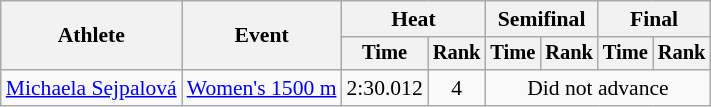<table class="wikitable" style="font-size:90%">
<tr>
<th rowspan=2>Athlete</th>
<th rowspan=2>Event</th>
<th colspan=2>Heat</th>
<th colspan=2>Semifinal</th>
<th colspan=2>Final</th>
</tr>
<tr style="font-size:95%">
<th>Time</th>
<th>Rank</th>
<th>Time</th>
<th>Rank</th>
<th>Time</th>
<th>Rank</th>
</tr>
<tr align=center>
<td align=left><a href='#'>Michaela Sejpalová</a></td>
<td align=left><a href='#'>Women's 1500 m</a></td>
<td>2:30.012</td>
<td>4</td>
<td colspan=4>Did not advance</td>
</tr>
</table>
